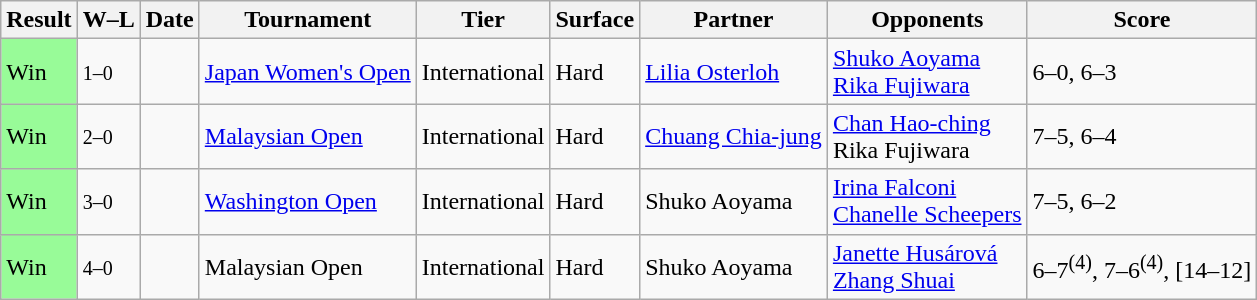<table class="sortable wikitable">
<tr>
<th>Result</th>
<th class="unsortable">W–L</th>
<th>Date</th>
<th>Tournament</th>
<th>Tier</th>
<th>Surface</th>
<th>Partner</th>
<th>Opponents</th>
<th class="unsortable">Score</th>
</tr>
<tr>
<td style="background:#98fb98;">Win</td>
<td><small>1–0</small></td>
<td><a href='#'></a></td>
<td><a href='#'>Japan Women's Open</a></td>
<td>International</td>
<td>Hard</td>
<td> <a href='#'>Lilia Osterloh</a></td>
<td> <a href='#'>Shuko Aoyama</a><br> <a href='#'>Rika Fujiwara</a></td>
<td>6–0, 6–3</td>
</tr>
<tr>
<td style="background:#98fb98;">Win</td>
<td><small>2–0</small></td>
<td><a href='#'></a></td>
<td><a href='#'>Malaysian Open</a></td>
<td>International</td>
<td>Hard</td>
<td> <a href='#'>Chuang Chia-jung</a></td>
<td> <a href='#'>Chan Hao-ching</a><br> Rika Fujiwara</td>
<td>7–5, 6–4</td>
</tr>
<tr>
<td style="background:#98fb98;">Win</td>
<td><small>3–0</small></td>
<td><a href='#'></a></td>
<td><a href='#'>Washington Open</a></td>
<td>International</td>
<td>Hard</td>
<td> Shuko Aoyama</td>
<td> <a href='#'>Irina Falconi</a><br> <a href='#'>Chanelle Scheepers</a></td>
<td>7–5, 6–2</td>
</tr>
<tr>
<td style="background:#98fb98;">Win</td>
<td><small>4–0</small></td>
<td><a href='#'></a></td>
<td>Malaysian Open</td>
<td>International</td>
<td>Hard</td>
<td> Shuko Aoyama</td>
<td> <a href='#'>Janette Husárová</a><br> <a href='#'>Zhang Shuai</a></td>
<td>6–7<sup>(4)</sup>, 7–6<sup>(4)</sup>, [14–12]</td>
</tr>
</table>
